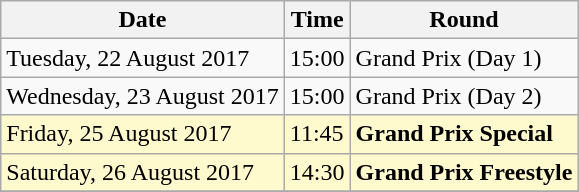<table class="wikitable">
<tr>
<th>Date</th>
<th>Time</th>
<th>Round</th>
</tr>
<tr>
<td>Tuesday, 22 August 2017</td>
<td>15:00</td>
<td>Grand Prix (Day 1)</td>
</tr>
<tr>
<td>Wednesday, 23 August 2017</td>
<td>15:00</td>
<td>Grand Prix (Day 2)</td>
</tr>
<tr>
<td style=background:lemonchiffon>Friday, 25 August 2017</td>
<td style=background:lemonchiffon>11:45</td>
<td style=background:lemonchiffon><strong>Grand Prix Special</strong></td>
</tr>
<tr>
<td style=background:lemonchiffon>Saturday, 26 August 2017</td>
<td style=background:lemonchiffon>14:30</td>
<td style=background:lemonchiffon><strong>Grand Prix Freestyle</strong></td>
</tr>
<tr>
</tr>
</table>
